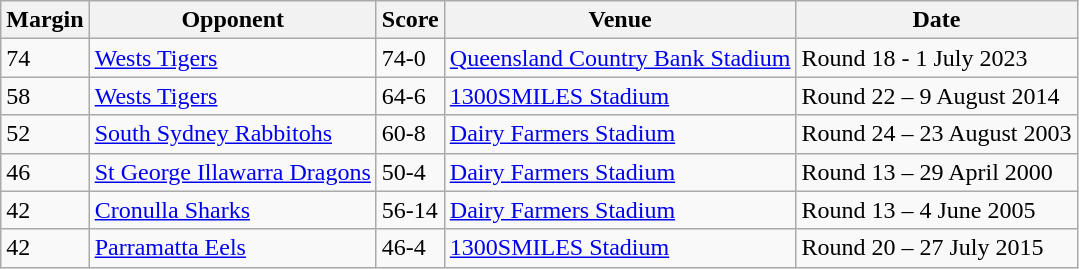<table class="wikitable">
<tr>
<th>Margin</th>
<th>Opponent</th>
<th>Score</th>
<th>Venue</th>
<th>Date</th>
</tr>
<tr>
<td>74</td>
<td><a href='#'>Wests Tigers</a></td>
<td>74-0</td>
<td><a href='#'>Queensland Country Bank Stadium</a></td>
<td>Round 18 - 1 July 2023</td>
</tr>
<tr>
<td>58</td>
<td><a href='#'>Wests Tigers</a></td>
<td>64-6</td>
<td><a href='#'>1300SMILES Stadium</a></td>
<td>Round 22 – 9 August 2014</td>
</tr>
<tr>
<td>52</td>
<td><a href='#'>South Sydney Rabbitohs</a></td>
<td>60-8</td>
<td><a href='#'>Dairy Farmers Stadium</a></td>
<td>Round 24 – 23 August 2003</td>
</tr>
<tr>
<td>46</td>
<td><a href='#'>St George Illawarra Dragons</a></td>
<td>50-4</td>
<td><a href='#'>Dairy Farmers Stadium</a></td>
<td>Round 13 – 29 April 2000</td>
</tr>
<tr>
<td>42</td>
<td><a href='#'>Cronulla Sharks</a></td>
<td>56-14</td>
<td><a href='#'>Dairy Farmers Stadium</a></td>
<td>Round 13 – 4 June 2005</td>
</tr>
<tr>
<td>42</td>
<td><a href='#'>Parramatta Eels</a></td>
<td>46-4</td>
<td><a href='#'>1300SMILES Stadium</a></td>
<td>Round 20 – 27 July 2015</td>
</tr>
</table>
